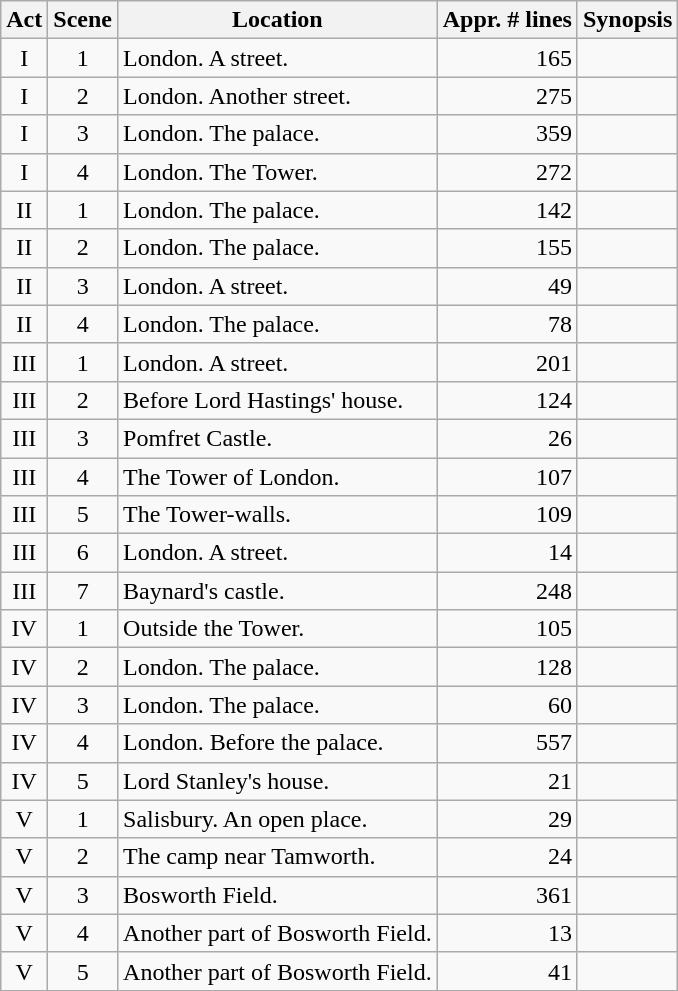<table class="wikitable">
<tr>
<th>Act</th>
<th data-sort-type="number">Scene</th>
<th>Location</th>
<th data-sort-type="number">Appr. # lines</th>
<th>Synopsis</th>
</tr>
<tr>
<td style="text-align:center;">I</td>
<td style="text-align:center;">1</td>
<td>London. A street.</td>
<td style="text-align:right;">165</td>
<td></td>
</tr>
<tr>
<td style="text-align:center;">I</td>
<td style="text-align:center;">2</td>
<td>London. Another street.</td>
<td style="text-align:right;">275</td>
<td></td>
</tr>
<tr>
<td style="text-align:center;">I</td>
<td style="text-align:center;">3</td>
<td>London. The palace.</td>
<td style="text-align:right;">359</td>
<td></td>
</tr>
<tr>
<td style="text-align:center;">I</td>
<td style="text-align:center;">4</td>
<td>London. The Tower.</td>
<td style="text-align:right;">272</td>
<td></td>
</tr>
<tr>
<td style="text-align:center;">II</td>
<td style="text-align:center;">1</td>
<td>London. The palace.</td>
<td style="text-align:right;">142</td>
<td></td>
</tr>
<tr>
<td style="text-align:center;">II</td>
<td style="text-align:center;">2</td>
<td>London. The palace.</td>
<td style="text-align:right;">155</td>
<td></td>
</tr>
<tr>
<td style="text-align:center;">II</td>
<td style="text-align:center;">3</td>
<td>London. A street.</td>
<td style="text-align:right;">49</td>
<td></td>
</tr>
<tr>
<td style="text-align:center;">II</td>
<td style="text-align:center;">4</td>
<td>London. The palace.</td>
<td style="text-align:right;">78</td>
<td></td>
</tr>
<tr>
<td style="text-align:center;">III</td>
<td style="text-align:center;">1</td>
<td>London. A street.</td>
<td style="text-align:right;">201</td>
<td></td>
</tr>
<tr>
<td style="text-align:center;">III</td>
<td style="text-align:center;">2</td>
<td>Before Lord Hastings' house.</td>
<td style="text-align:right;">124</td>
<td></td>
</tr>
<tr>
<td style="text-align:center;">III</td>
<td style="text-align:center;">3</td>
<td>Pomfret Castle.</td>
<td style="text-align:right;">26</td>
<td></td>
</tr>
<tr>
<td style="text-align:center;">III</td>
<td style="text-align:center;">4</td>
<td>The Tower of London.</td>
<td style="text-align:right;">107</td>
<td></td>
</tr>
<tr>
<td style="text-align:center;">III</td>
<td style="text-align:center;">5</td>
<td>The Tower-walls.</td>
<td style="text-align:right;">109</td>
<td></td>
</tr>
<tr>
<td style="text-align:center;">III</td>
<td style="text-align:center;">6</td>
<td>London. A street.</td>
<td style="text-align:right;">14</td>
<td></td>
</tr>
<tr>
<td style="text-align:center;">III</td>
<td style="text-align:center;">7</td>
<td>Baynard's castle.</td>
<td style="text-align:right;">248</td>
<td></td>
</tr>
<tr>
<td style="text-align:center;">IV</td>
<td style="text-align:center;">1</td>
<td>Outside the Tower.</td>
<td style="text-align:right;">105</td>
<td></td>
</tr>
<tr>
<td style="text-align:center;">IV</td>
<td style="text-align:center;">2</td>
<td>London. The palace.</td>
<td style="text-align:right;">128</td>
<td></td>
</tr>
<tr>
<td style="text-align:center;">IV</td>
<td style="text-align:center;">3</td>
<td>London. The palace.</td>
<td style="text-align:right;">60</td>
<td></td>
</tr>
<tr>
<td style="text-align:center;">IV</td>
<td style="text-align:center;">4</td>
<td>London. Before the palace.</td>
<td style="text-align:right;">557</td>
<td></td>
</tr>
<tr>
<td style="text-align:center;">IV</td>
<td style="text-align:center;">5</td>
<td>Lord Stanley's house.</td>
<td style="text-align:right;">21</td>
<td></td>
</tr>
<tr>
<td style="text-align:center;">V</td>
<td style="text-align:center;">1</td>
<td>Salisbury. An open place.</td>
<td style="text-align:right;">29</td>
<td></td>
</tr>
<tr>
<td style="text-align:center;">V</td>
<td style="text-align:center;">2</td>
<td>The camp near Tamworth.</td>
<td style="text-align:right;">24</td>
<td></td>
</tr>
<tr>
<td style="text-align:center;">V</td>
<td style="text-align:center;">3</td>
<td>Bosworth Field.</td>
<td style="text-align:right;">361</td>
<td></td>
</tr>
<tr>
<td style="text-align:center;">V</td>
<td style="text-align:center;">4</td>
<td>Another part of Bosworth Field.</td>
<td style="text-align:right;">13</td>
<td></td>
</tr>
<tr>
<td style="text-align:center;">V</td>
<td style="text-align:center;">5</td>
<td>Another part of Bosworth Field.</td>
<td style="text-align:right;">41</td>
<td></td>
</tr>
</table>
